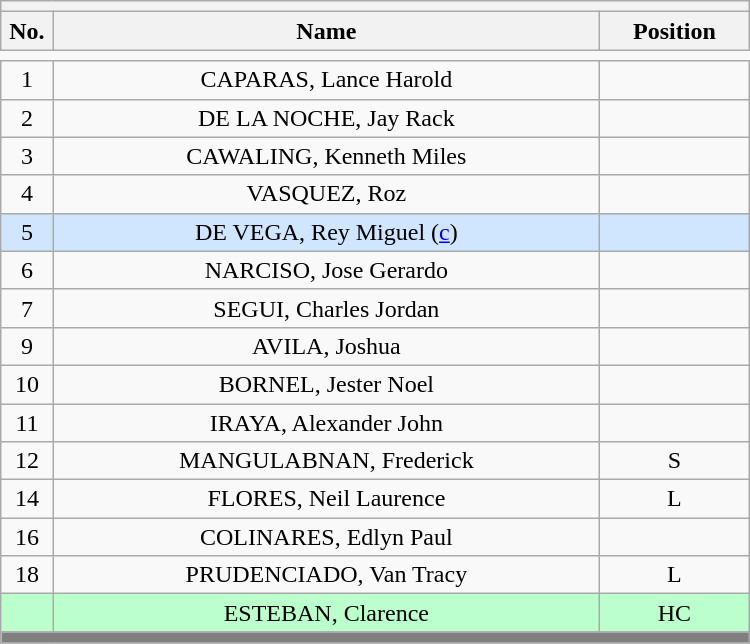<table class='wikitable mw-collapsible mw-collapsed' style="text-align: center; width: 500px; border: none">
<tr>
<th style='text-align: left;' colspan=3></th>
</tr>
<tr>
<th style='width: 7%;'>No.</th>
<th>Name</th>
<th style='width: 20%;'>Position</th>
</tr>
<tr>
<td style='border: none;'></td>
</tr>
<tr>
<td>1</td>
<td>CAPARAS, Lance Harold</td>
<td></td>
</tr>
<tr>
<td>2</td>
<td>DE LA NOCHE, Jay Rack</td>
<td></td>
</tr>
<tr>
<td>3</td>
<td>CAWALING, Kenneth Miles</td>
<td></td>
</tr>
<tr>
<td>4</td>
<td>VASQUEZ, Roz</td>
<td></td>
</tr>
<tr bgcolor=#D0E6FF>
<td>5</td>
<td>DE VEGA, Rey Miguel (<a href='#'>c</a>)</td>
<td></td>
</tr>
<tr>
<td>6</td>
<td>NARCISO, Jose Gerardo</td>
<td></td>
</tr>
<tr>
<td>7</td>
<td>SEGUI, Charles Jordan</td>
<td></td>
</tr>
<tr>
<td>9</td>
<td>AVILA, Joshua</td>
<td></td>
</tr>
<tr>
<td>10</td>
<td>BORNEL, Jester Noel</td>
<td></td>
</tr>
<tr>
<td>11</td>
<td>IRAYA, Alexander John</td>
<td></td>
</tr>
<tr>
<td>12</td>
<td>MANGULABNAN, Frederick</td>
<td>S</td>
</tr>
<tr>
<td>14</td>
<td>FLORES, Neil Laurence</td>
<td>L</td>
</tr>
<tr>
<td>16</td>
<td>COLINARES, Edlyn Paul</td>
<td></td>
</tr>
<tr>
<td>18</td>
<td>PRUDENCIADO, Van Tracy</td>
<td>L</td>
</tr>
<tr bgcolor=#BBFFCC>
<td></td>
<td>ESTEBAN, Clarence</td>
<td>HC</td>
</tr>
<tr>
<th style='background: grey;' colspan=3></th>
</tr>
</table>
